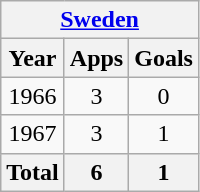<table class="wikitable" style="text-align:center">
<tr>
<th colspan=3><a href='#'>Sweden</a></th>
</tr>
<tr>
<th>Year</th>
<th>Apps</th>
<th>Goals</th>
</tr>
<tr>
<td>1966</td>
<td>3</td>
<td>0</td>
</tr>
<tr>
<td>1967</td>
<td>3</td>
<td>1</td>
</tr>
<tr>
<th>Total</th>
<th>6</th>
<th>1</th>
</tr>
</table>
